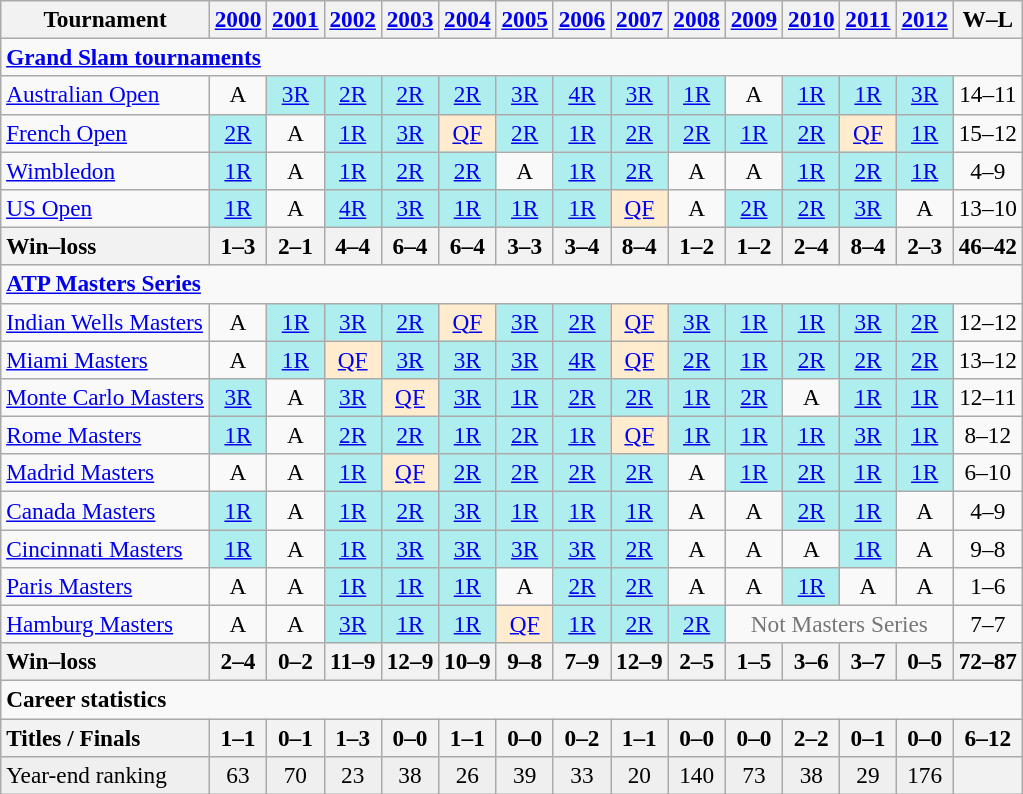<table class=wikitable style=text-align:center;font-size:97%>
<tr>
<th>Tournament</th>
<th><a href='#'>2000</a></th>
<th><a href='#'>2001</a></th>
<th><a href='#'>2002</a></th>
<th><a href='#'>2003</a></th>
<th><a href='#'>2004</a></th>
<th><a href='#'>2005</a></th>
<th><a href='#'>2006</a></th>
<th><a href='#'>2007</a></th>
<th><a href='#'>2008</a></th>
<th><a href='#'>2009</a></th>
<th><a href='#'>2010</a></th>
<th><a href='#'>2011</a></th>
<th><a href='#'>2012</a></th>
<th>W–L</th>
</tr>
<tr>
<td colspan="16" style="text-align:left;"><strong><a href='#'>Grand Slam tournaments</a></strong></td>
</tr>
<tr>
<td align=left><a href='#'>Australian Open</a></td>
<td>A</td>
<td bgcolor=afeeee><a href='#'>3R</a></td>
<td bgcolor=afeeee><a href='#'>2R</a></td>
<td bgcolor=afeeee><a href='#'>2R</a></td>
<td bgcolor=afeeee><a href='#'>2R</a></td>
<td bgcolor=afeeee><a href='#'>3R</a></td>
<td bgcolor=afeeee><a href='#'>4R</a></td>
<td bgcolor=afeeee><a href='#'>3R</a></td>
<td bgcolor=afeeee><a href='#'>1R</a></td>
<td>A</td>
<td bgcolor=afeeee><a href='#'>1R</a></td>
<td bgcolor=afeeee><a href='#'>1R</a></td>
<td bgcolor=afeeee><a href='#'>3R</a></td>
<td>14–11</td>
</tr>
<tr>
<td align=left><a href='#'>French Open</a></td>
<td bgcolor=afeeee><a href='#'>2R</a></td>
<td>A</td>
<td bgcolor=afeeee><a href='#'>1R</a></td>
<td bgcolor=afeeee><a href='#'>3R</a></td>
<td bgcolor=ffebcd><a href='#'>QF</a></td>
<td bgcolor=afeeee><a href='#'>2R</a></td>
<td bgcolor=afeeee><a href='#'>1R</a></td>
<td bgcolor=afeeee><a href='#'>2R</a></td>
<td bgcolor=afeeee><a href='#'>2R</a></td>
<td bgcolor=afeeee><a href='#'>1R</a></td>
<td bgcolor=afeeee><a href='#'>2R</a></td>
<td bgcolor=ffebcd><a href='#'>QF</a></td>
<td bgcolor=afeeee><a href='#'>1R</a></td>
<td>15–12</td>
</tr>
<tr>
<td align=left><a href='#'>Wimbledon</a></td>
<td bgcolor=afeeee><a href='#'>1R</a></td>
<td>A</td>
<td bgcolor=afeeee><a href='#'>1R</a></td>
<td bgcolor=afeeee><a href='#'>2R</a></td>
<td bgcolor=afeeee><a href='#'>2R</a></td>
<td>A</td>
<td bgcolor=afeeee><a href='#'>1R</a></td>
<td bgcolor=afeeee><a href='#'>2R</a></td>
<td>A</td>
<td>A</td>
<td bgcolor=afeeee><a href='#'>1R</a></td>
<td bgcolor=afeeee><a href='#'>2R</a></td>
<td bgcolor=afeeee><a href='#'>1R</a></td>
<td>4–9</td>
</tr>
<tr>
<td align=left><a href='#'>US Open</a></td>
<td bgcolor=afeeee><a href='#'>1R</a></td>
<td>A</td>
<td bgcolor=afeeee><a href='#'>4R</a></td>
<td bgcolor=afeeee><a href='#'>3R</a></td>
<td bgcolor=afeeee><a href='#'>1R</a></td>
<td bgcolor=afeeee><a href='#'>1R</a></td>
<td bgcolor=afeeee><a href='#'>1R</a></td>
<td bgcolor=ffebcd><a href='#'>QF</a></td>
<td>A</td>
<td bgcolor=afeeee><a href='#'>2R</a></td>
<td bgcolor=afeeee><a href='#'>2R</a></td>
<td bgcolor=afeeee><a href='#'>3R</a></td>
<td>A</td>
<td>13–10</td>
</tr>
<tr>
<th style=text-align:left>Win–loss</th>
<th>1–3</th>
<th>2–1</th>
<th>4–4</th>
<th>6–4</th>
<th>6–4</th>
<th>3–3</th>
<th>3–4</th>
<th>8–4</th>
<th>1–2</th>
<th>1–2</th>
<th>2–4</th>
<th>8–4</th>
<th>2–3</th>
<th>46–42</th>
</tr>
<tr>
<td colspan="16" style="text-align:left;"><strong><a href='#'>ATP Masters Series</a></strong></td>
</tr>
<tr>
<td align=left><a href='#'>Indian Wells Masters</a></td>
<td>A</td>
<td bgcolor=afeeee><a href='#'>1R</a></td>
<td bgcolor=afeeee><a href='#'>3R</a></td>
<td bgcolor=afeeee><a href='#'>2R</a></td>
<td bgcolor=ffebcd><a href='#'>QF</a></td>
<td bgcolor=afeeee><a href='#'>3R</a></td>
<td bgcolor=afeeee><a href='#'>2R</a></td>
<td bgcolor=ffebcd><a href='#'>QF</a></td>
<td bgcolor=afeeee><a href='#'>3R</a></td>
<td bgcolor=afeeee><a href='#'>1R</a></td>
<td bgcolor=afeeee><a href='#'>1R</a></td>
<td bgcolor=afeeee><a href='#'>3R</a></td>
<td bgcolor=afeeee><a href='#'>2R</a></td>
<td>12–12</td>
</tr>
<tr>
<td align=left><a href='#'>Miami Masters</a></td>
<td>A</td>
<td bgcolor=afeeee><a href='#'>1R</a></td>
<td bgcolor=ffebcd><a href='#'>QF</a></td>
<td bgcolor=afeeee><a href='#'>3R</a></td>
<td bgcolor=afeeee><a href='#'>3R</a></td>
<td bgcolor=afeeee><a href='#'>3R</a></td>
<td bgcolor=afeeee><a href='#'>4R</a></td>
<td bgcolor=ffebcd><a href='#'>QF</a></td>
<td bgcolor=afeeee><a href='#'>2R</a></td>
<td bgcolor=afeeee><a href='#'>1R</a></td>
<td bgcolor=afeeee><a href='#'>2R</a></td>
<td bgcolor=afeeee><a href='#'>2R</a></td>
<td bgcolor=afeeee><a href='#'>2R</a></td>
<td>13–12</td>
</tr>
<tr>
<td align=left><a href='#'>Monte Carlo Masters</a></td>
<td bgcolor=afeeee><a href='#'>3R</a></td>
<td>A</td>
<td bgcolor=afeeee><a href='#'>3R</a></td>
<td bgcolor=ffebcd><a href='#'>QF</a></td>
<td bgcolor=afeeee><a href='#'>3R</a></td>
<td bgcolor=afeeee><a href='#'>1R</a></td>
<td bgcolor=afeeee><a href='#'>2R</a></td>
<td bgcolor=afeeee><a href='#'>2R</a></td>
<td bgcolor=afeeee><a href='#'>1R</a></td>
<td bgcolor=afeeee><a href='#'>2R</a></td>
<td>A</td>
<td bgcolor=afeeee><a href='#'>1R</a></td>
<td bgcolor=afeeee><a href='#'>1R</a></td>
<td>12–11</td>
</tr>
<tr>
<td align=left><a href='#'>Rome Masters</a></td>
<td bgcolor=afeeee><a href='#'>1R</a></td>
<td>A</td>
<td bgcolor=afeeee><a href='#'>2R</a></td>
<td bgcolor=afeeee><a href='#'>2R</a></td>
<td bgcolor=afeeee><a href='#'>1R</a></td>
<td bgcolor=afeeee><a href='#'>2R</a></td>
<td bgcolor=afeeee><a href='#'>1R</a></td>
<td bgcolor=ffebcd><a href='#'>QF</a></td>
<td bgcolor=afeeee><a href='#'>1R</a></td>
<td bgcolor=afeeee><a href='#'>1R</a></td>
<td bgcolor=afeeee><a href='#'>1R</a></td>
<td bgcolor=afeeee><a href='#'>3R</a></td>
<td bgcolor=afeeee><a href='#'>1R</a></td>
<td>8–12</td>
</tr>
<tr>
<td align=left><a href='#'>Madrid Masters</a></td>
<td>A</td>
<td>A</td>
<td bgcolor=afeeee><a href='#'>1R</a></td>
<td bgcolor=ffebcd><a href='#'>QF</a></td>
<td bgcolor=afeeee><a href='#'>2R</a></td>
<td bgcolor=afeeee><a href='#'>2R</a></td>
<td bgcolor=afeeee><a href='#'>2R</a></td>
<td bgcolor=afeeee><a href='#'>2R</a></td>
<td>A</td>
<td bgcolor=afeeee><a href='#'>1R</a></td>
<td bgcolor=afeeee><a href='#'>2R</a></td>
<td bgcolor=afeeee><a href='#'>1R</a></td>
<td bgcolor=afeeee><a href='#'>1R</a></td>
<td>6–10</td>
</tr>
<tr>
<td align=left><a href='#'>Canada Masters</a></td>
<td bgcolor=afeeee><a href='#'>1R</a></td>
<td>A</td>
<td bgcolor=afeeee><a href='#'>1R</a></td>
<td bgcolor=afeeee><a href='#'>2R</a></td>
<td bgcolor=afeeee><a href='#'>3R</a></td>
<td bgcolor=afeeee><a href='#'>1R</a></td>
<td bgcolor=afeeee><a href='#'>1R</a></td>
<td bgcolor=afeeee><a href='#'>1R</a></td>
<td>A</td>
<td>A</td>
<td bgcolor=afeeee><a href='#'>2R</a></td>
<td bgcolor=afeeee><a href='#'>1R</a></td>
<td>A</td>
<td>4–9</td>
</tr>
<tr>
<td align=left><a href='#'>Cincinnati Masters</a></td>
<td bgcolor=afeeee><a href='#'>1R</a></td>
<td>A</td>
<td bgcolor=afeeee><a href='#'>1R</a></td>
<td bgcolor=afeeee><a href='#'>3R</a></td>
<td bgcolor=afeeee><a href='#'>3R</a></td>
<td bgcolor=afeeee><a href='#'>3R</a></td>
<td bgcolor=afeeee><a href='#'>3R</a></td>
<td bgcolor=afeeee><a href='#'>2R</a></td>
<td>A</td>
<td>A</td>
<td>A</td>
<td bgcolor=afeeee><a href='#'>1R</a></td>
<td>A</td>
<td>9–8</td>
</tr>
<tr>
<td align=left><a href='#'>Paris Masters</a></td>
<td>A</td>
<td>A</td>
<td bgcolor=afeeee><a href='#'>1R</a></td>
<td bgcolor=afeeee><a href='#'>1R</a></td>
<td bgcolor=afeeee><a href='#'>1R</a></td>
<td>A</td>
<td bgcolor=afeeee><a href='#'>2R</a></td>
<td bgcolor=afeeee><a href='#'>2R</a></td>
<td>A</td>
<td>A</td>
<td bgcolor=afeeee><a href='#'>1R</a></td>
<td>A</td>
<td>A</td>
<td>1–6</td>
</tr>
<tr>
<td align=left><a href='#'>Hamburg Masters</a></td>
<td>A</td>
<td>A</td>
<td bgcolor=afeeee><a href='#'>3R</a></td>
<td bgcolor=afeeee><a href='#'>1R</a></td>
<td bgcolor=afeeee><a href='#'>1R</a></td>
<td bgcolor=ffebcd><a href='#'>QF</a></td>
<td bgcolor=afeeee><a href='#'>1R</a></td>
<td bgcolor=afeeee><a href='#'>2R</a></td>
<td bgcolor=afeeee><a href='#'>2R</a></td>
<td colspan=4 style=color:#767676>Not Masters Series</td>
<td>7–7</td>
</tr>
<tr>
<th style=text-align:left>Win–loss</th>
<th>2–4</th>
<th>0–2</th>
<th>11–9</th>
<th>12–9</th>
<th>10–9</th>
<th>9–8</th>
<th>7–9</th>
<th>12–9</th>
<th>2–5</th>
<th>1–5</th>
<th>3–6</th>
<th>3–7</th>
<th>0–5</th>
<th>72–87</th>
</tr>
<tr>
<td colspan="16" style="text-align:left;"><strong>Career statistics</strong></td>
</tr>
<tr>
<th style=text-align:left>Titles / Finals</th>
<th>1–1</th>
<th>0–1</th>
<th>1–3</th>
<th>0–0</th>
<th>1–1</th>
<th>0–0</th>
<th>0–2</th>
<th>1–1</th>
<th>0–0</th>
<th>0–0</th>
<th>2–2</th>
<th>0–1</th>
<th>0–0</th>
<th>6–12</th>
</tr>
<tr style="background:#efefef;">
<td align=left>Year-end ranking</td>
<td>63</td>
<td>70</td>
<td>23</td>
<td>38</td>
<td>26</td>
<td>39</td>
<td>33</td>
<td>20</td>
<td>140</td>
<td>73</td>
<td>38</td>
<td>29</td>
<td>176</td>
<th></th>
</tr>
</table>
